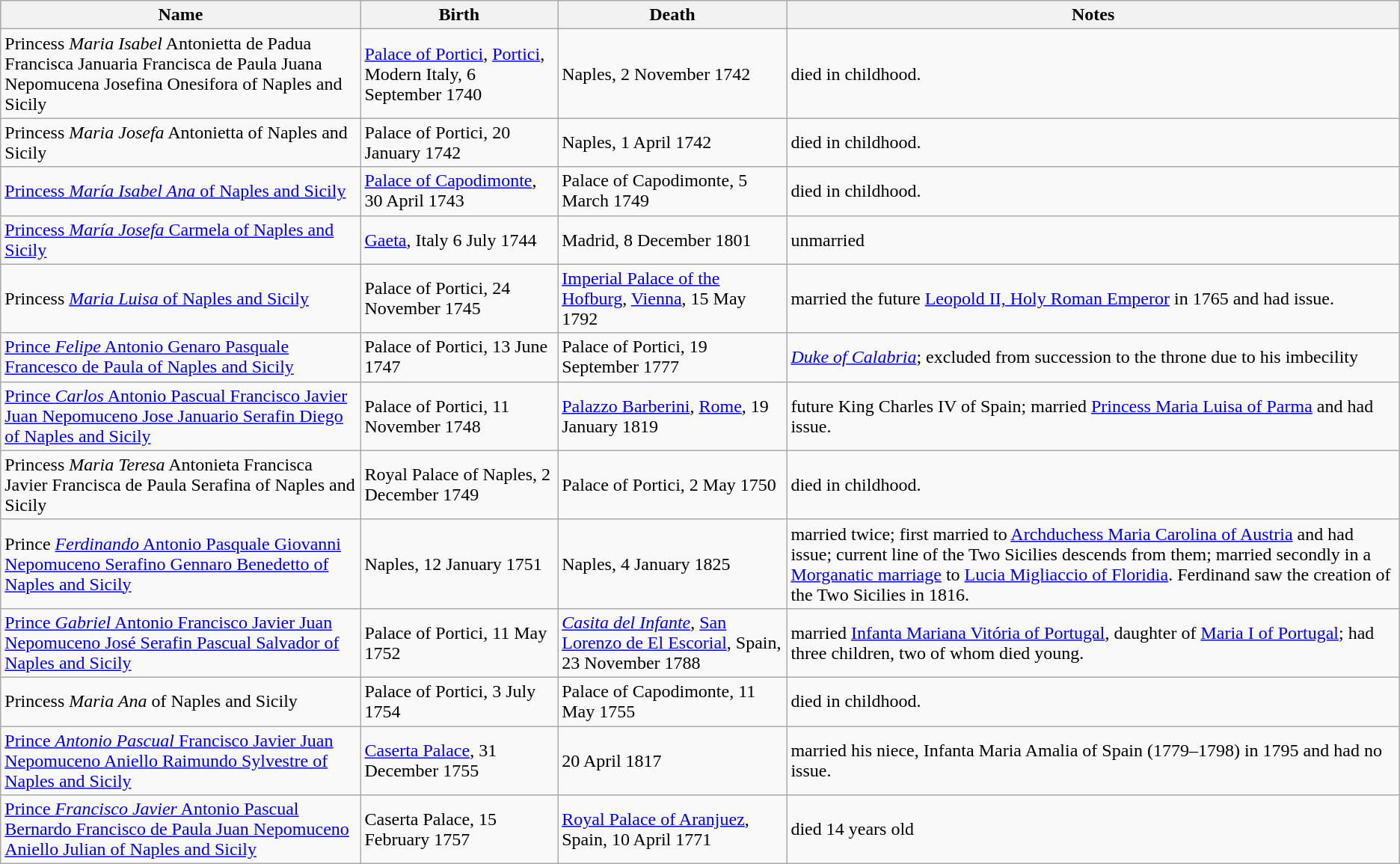<table class="wikitable">
<tr>
<th>Name</th>
<th>Birth</th>
<th>Death</th>
<th>Notes</th>
</tr>
<tr>
<td>Princess <em>Maria Isabel</em> Antonietta de Padua Francisca Januaria Francisca de Paula Juana Nepomucena Josefina Onesifora of Naples and Sicily</td>
<td><a href='#'>Palace of Portici</a>, <a href='#'>Portici</a>, Modern Italy, 6 September 1740</td>
<td>Naples, 2 November 1742</td>
<td>died in childhood.</td>
</tr>
<tr>
<td>Princess <em>Maria Josefa</em> Antonietta of Naples and Sicily</td>
<td>Palace of Portici, 20 January 1742</td>
<td>Naples, 1 April 1742</td>
<td>died in childhood.</td>
</tr>
<tr>
<td><a href='#'>Princess <em>María Isabel Ana</em> of Naples and Sicily</a></td>
<td><a href='#'>Palace of Capodimonte</a>, 30 April 1743</td>
<td>Palace of Capodimonte, 5 March 1749</td>
<td>died in childhood.</td>
</tr>
<tr>
<td><a href='#'>Princess <em>María Josefa</em> Carmela of Naples and Sicily</a></td>
<td><a href='#'>Gaeta</a>, Italy 6 July 1744</td>
<td>Madrid, 8 December 1801</td>
<td>unmarried</td>
</tr>
<tr>
<td>Princess <a href='#'><em>Maria Luisa</em> of Naples and Sicily</a></td>
<td>Palace of Portici, 24 November 1745</td>
<td><a href='#'>Imperial Palace of the Hofburg</a>, <a href='#'>Vienna</a>, 15 May 1792</td>
<td>married the future <a href='#'>Leopold II, Holy Roman Emperor</a> in 1765 and had issue.</td>
</tr>
<tr>
<td><a href='#'>Prince <em>Felipe</em> Antonio Genaro Pasquale Francesco de Paula of Naples and Sicily</a></td>
<td>Palace of Portici, 13 June 1747</td>
<td>Palace of Portici, 19 September 1777</td>
<td><em><a href='#'>Duke of Calabria</a></em>; excluded from succession to the throne due to his imbecility</td>
</tr>
<tr>
<td><a href='#'>Prince <em>Carlos</em> Antonio Pascual Francisco Javier Juan Nepomuceno Jose Januario Serafin Diego of Naples and Sicily</a></td>
<td>Palace of Portici, 11 November 1748</td>
<td><a href='#'>Palazzo Barberini</a>, <a href='#'>Rome</a>, 19 January 1819</td>
<td>future King Charles IV of Spain; married <a href='#'>Princess Maria Luisa of Parma</a> and had issue.</td>
</tr>
<tr>
<td>Princess <em>Maria Teresa</em> Antonieta Francisca Javier Francisca de Paula Serafina of Naples and Sicily</td>
<td>Royal Palace of Naples, 2 December 1749</td>
<td>Palace of Portici, 2 May 1750</td>
<td>died in childhood.</td>
</tr>
<tr>
<td>Prince <a href='#'><em>Ferdinando</em> Antonio Pasquale Giovanni Nepomuceno Serafino Gennaro Benedetto of Naples and Sicily</a></td>
<td>Naples, 12 January 1751</td>
<td>Naples, 4 January 1825</td>
<td>married twice; first married to <a href='#'>Archduchess Maria Carolina of Austria</a> and had issue; current line of the Two Sicilies descends from them; married secondly in a <a href='#'>Morganatic marriage</a> to <a href='#'>Lucia Migliaccio of Floridia</a>. Ferdinand saw the creation of the Two Sicilies in 1816.</td>
</tr>
<tr>
<td><a href='#'>Prince <em>Gabriel</em> Antonio Francisco Javier Juan Nepomuceno José Serafin Pascual Salvador of Naples and Sicily</a></td>
<td>Palace of Portici, 11 May 1752</td>
<td><em><a href='#'>Casita del Infante</a></em>, <a href='#'>San Lorenzo de El Escorial</a>, Spain, 23 November 1788</td>
<td>married <a href='#'>Infanta Mariana Vitória of Portugal</a>, daughter of <a href='#'>Maria I of Portugal</a>; had three children, two of whom died young.</td>
</tr>
<tr>
<td>Princess <em>Maria Ana</em> of Naples and Sicily</td>
<td>Palace of Portici, 3 July 1754</td>
<td>Palace of Capodimonte, 11 May 1755</td>
<td>died in childhood.</td>
</tr>
<tr>
<td><a href='#'>Prince <em>Antonio Pascual</em> Francisco Javier Juan Nepomuceno Aniello Raimundo Sylvestre of Naples and Sicily</a></td>
<td><a href='#'>Caserta Palace</a>, 31 December 1755</td>
<td>20 April 1817</td>
<td>married his niece, Infanta Maria Amalia of Spain (1779–1798) in 1795 and had no issue.</td>
</tr>
<tr>
<td><a href='#'>Prince <em>Francisco Javier</em> Antonio Pascual Bernardo Francisco de Paula Juan Nepomuceno Aniello Julian of Naples and Sicily</a></td>
<td>Caserta Palace, 15 February 1757</td>
<td><a href='#'>Royal Palace of Aranjuez</a>, Spain, 10 April 1771</td>
<td>died 14 years old</td>
</tr>
</table>
